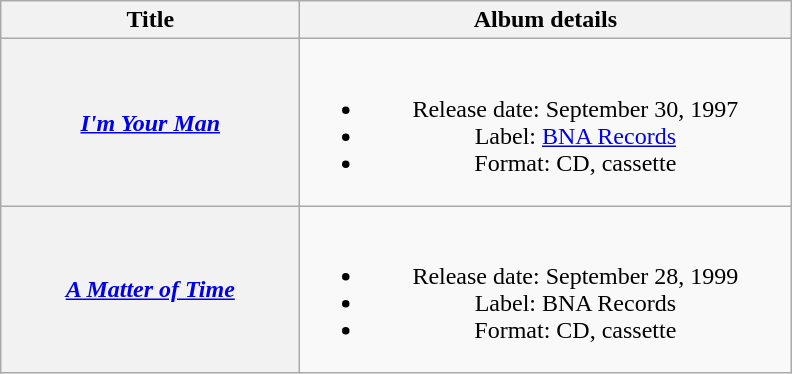<table class="wikitable plainrowheaders" style="text-align:center;">
<tr>
<th style="width:12em;">Title</th>
<th style="width:20em;">Album details</th>
</tr>
<tr>
<th scope="row"><em><a href='#'>I'm Your Man</a></em></th>
<td><br><ul><li>Release date: September 30, 1997</li><li>Label: <a href='#'>BNA Records</a></li><li>Format: CD, cassette</li></ul></td>
</tr>
<tr>
<th scope="row"><em><a href='#'>A Matter of Time</a></em></th>
<td><br><ul><li>Release date: September 28, 1999</li><li>Label: BNA Records</li><li>Format: CD, cassette</li></ul></td>
</tr>
</table>
